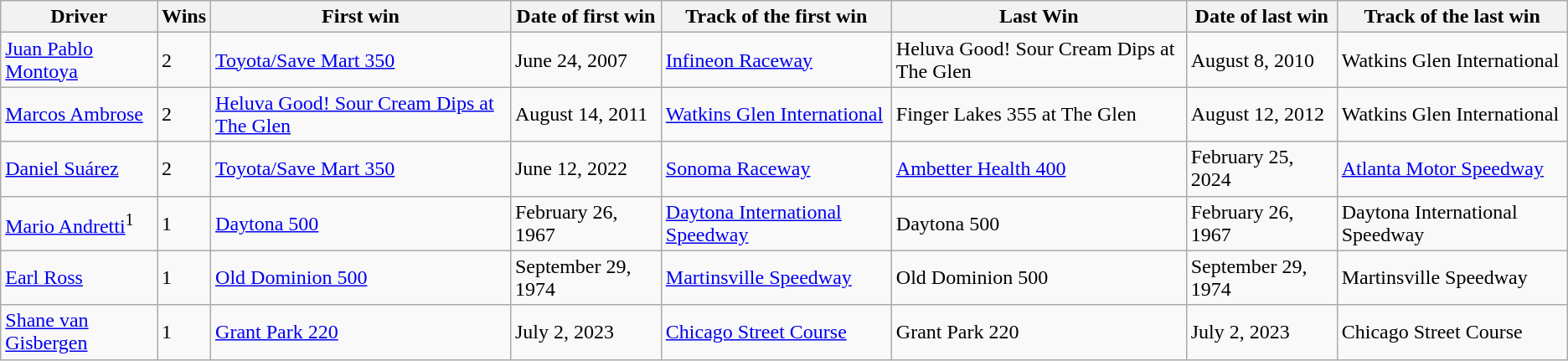<table class="wikitable">
<tr>
<th>Driver</th>
<th>Wins</th>
<th>First win</th>
<th>Date of first win</th>
<th>Track of the first win</th>
<th>Last Win</th>
<th>Date of last win</th>
<th>Track of the last win</th>
</tr>
<tr>
<td> <a href='#'>Juan Pablo Montoya</a></td>
<td>2</td>
<td><a href='#'>Toyota/Save Mart 350</a></td>
<td>June 24, 2007</td>
<td> <a href='#'>Infineon Raceway</a></td>
<td>Heluva Good! Sour Cream Dips at The Glen</td>
<td>August 8, 2010</td>
<td> Watkins Glen International</td>
</tr>
<tr>
<td> <a href='#'>Marcos Ambrose</a></td>
<td>2</td>
<td><a href='#'>Heluva Good! Sour Cream Dips at The Glen</a></td>
<td>August 14, 2011</td>
<td> <a href='#'>Watkins Glen International</a></td>
<td>Finger Lakes 355 at The Glen</td>
<td>August 12, 2012</td>
<td> Watkins Glen International</td>
</tr>
<tr>
<td> <a href='#'>Daniel Suárez</a></td>
<td>2</td>
<td><a href='#'>Toyota/Save Mart 350</a></td>
<td>June 12, 2022</td>
<td> <a href='#'>Sonoma Raceway</a></td>
<td><a href='#'>Ambetter Health 400</a></td>
<td>February 25, 2024</td>
<td> <a href='#'>Atlanta Motor Speedway</a></td>
</tr>
<tr>
<td> <a href='#'>Mario Andretti</a><sup>1</sup></td>
<td>1</td>
<td><a href='#'>Daytona 500</a></td>
<td>February 26, 1967</td>
<td> <a href='#'>Daytona International Speedway</a></td>
<td>Daytona 500</td>
<td>February 26, 1967</td>
<td> Daytona International Speedway</td>
</tr>
<tr>
<td> <a href='#'>Earl Ross</a></td>
<td>1</td>
<td><a href='#'>Old Dominion 500</a></td>
<td>September 29, 1974</td>
<td> <a href='#'>Martinsville Speedway</a></td>
<td>Old Dominion 500</td>
<td>September 29, 1974</td>
<td> Martinsville Speedway</td>
</tr>
<tr>
<td> <a href='#'>Shane van Gisbergen</a></td>
<td>1</td>
<td><a href='#'>Grant Park 220</a></td>
<td>July 2, 2023</td>
<td> <a href='#'>Chicago Street Course</a></td>
<td>Grant Park 220</td>
<td>July 2, 2023</td>
<td> Chicago Street Course</td>
</tr>
</table>
